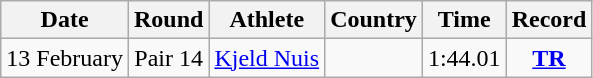<table class="wikitable" style="text-align:center">
<tr>
<th>Date</th>
<th>Round</th>
<th>Athlete</th>
<th>Country</th>
<th>Time</th>
<th>Record</th>
</tr>
<tr>
<td>13 February</td>
<td>Pair 14</td>
<td align="left"><a href='#'>Kjeld Nuis</a></td>
<td align="left"></td>
<td>1:44.01</td>
<td><strong><a href='#'>TR</a></strong></td>
</tr>
</table>
